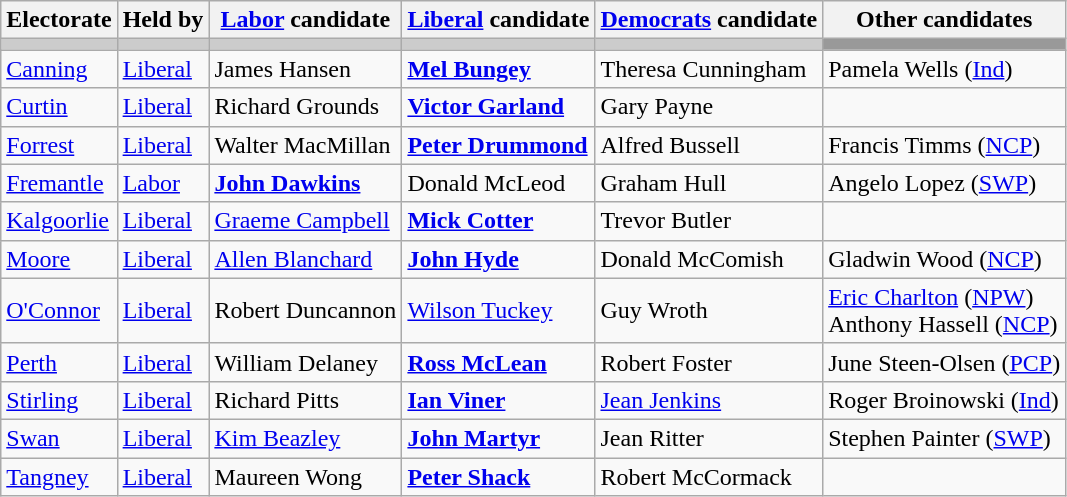<table class="wikitable">
<tr>
<th>Electorate</th>
<th>Held by</th>
<th><a href='#'>Labor</a> candidate</th>
<th><a href='#'>Liberal</a> candidate</th>
<th><a href='#'>Democrats</a> candidate</th>
<th>Other candidates</th>
</tr>
<tr bgcolor="#cccccc">
<td></td>
<td></td>
<td></td>
<td></td>
<td></td>
<td bgcolor="#999999"></td>
</tr>
<tr>
<td><a href='#'>Canning</a></td>
<td><a href='#'>Liberal</a></td>
<td>James Hansen</td>
<td><strong><a href='#'>Mel Bungey</a></strong></td>
<td>Theresa Cunningham</td>
<td>Pamela Wells (<a href='#'>Ind</a>)</td>
</tr>
<tr>
<td><a href='#'>Curtin</a></td>
<td><a href='#'>Liberal</a></td>
<td>Richard Grounds</td>
<td><strong><a href='#'>Victor Garland</a></strong></td>
<td>Gary Payne</td>
<td></td>
</tr>
<tr>
<td><a href='#'>Forrest</a></td>
<td><a href='#'>Liberal</a></td>
<td>Walter MacMillan</td>
<td><strong><a href='#'>Peter Drummond</a></strong></td>
<td>Alfred Bussell</td>
<td>Francis Timms (<a href='#'>NCP</a>)</td>
</tr>
<tr>
<td><a href='#'>Fremantle</a></td>
<td><a href='#'>Labor</a></td>
<td><strong><a href='#'>John Dawkins</a></strong></td>
<td>Donald McLeod</td>
<td>Graham Hull</td>
<td>Angelo Lopez (<a href='#'>SWP</a>)</td>
</tr>
<tr>
<td><a href='#'>Kalgoorlie</a></td>
<td><a href='#'>Liberal</a></td>
<td><a href='#'>Graeme Campbell</a></td>
<td><strong><a href='#'>Mick Cotter</a></strong></td>
<td>Trevor Butler</td>
<td></td>
</tr>
<tr>
<td><a href='#'>Moore</a></td>
<td><a href='#'>Liberal</a></td>
<td><a href='#'>Allen Blanchard</a></td>
<td><strong><a href='#'>John Hyde</a></strong></td>
<td>Donald McComish</td>
<td>Gladwin Wood (<a href='#'>NCP</a>)</td>
</tr>
<tr>
<td><a href='#'>O'Connor</a></td>
<td><a href='#'>Liberal</a></td>
<td>Robert Duncannon</td>
<td><a href='#'>Wilson Tuckey</a></td>
<td>Guy Wroth</td>
<td><a href='#'>Eric Charlton</a> (<a href='#'>NPW</a>)<br>Anthony Hassell (<a href='#'>NCP</a>)</td>
</tr>
<tr>
<td><a href='#'>Perth</a></td>
<td><a href='#'>Liberal</a></td>
<td>William Delaney</td>
<td><strong><a href='#'>Ross McLean</a></strong></td>
<td>Robert Foster</td>
<td>June Steen-Olsen (<a href='#'>PCP</a>)</td>
</tr>
<tr>
<td><a href='#'>Stirling</a></td>
<td><a href='#'>Liberal</a></td>
<td>Richard Pitts</td>
<td><strong><a href='#'>Ian Viner</a></strong></td>
<td><a href='#'>Jean Jenkins</a></td>
<td>Roger Broinowski (<a href='#'>Ind</a>)</td>
</tr>
<tr>
<td><a href='#'>Swan</a></td>
<td><a href='#'>Liberal</a></td>
<td><a href='#'>Kim Beazley</a></td>
<td><strong><a href='#'>John Martyr</a></strong></td>
<td>Jean Ritter</td>
<td>Stephen Painter (<a href='#'>SWP</a>)</td>
</tr>
<tr>
<td><a href='#'>Tangney</a></td>
<td><a href='#'>Liberal</a></td>
<td>Maureen Wong</td>
<td><strong><a href='#'>Peter Shack</a></strong></td>
<td>Robert McCormack</td>
<td></td>
</tr>
</table>
